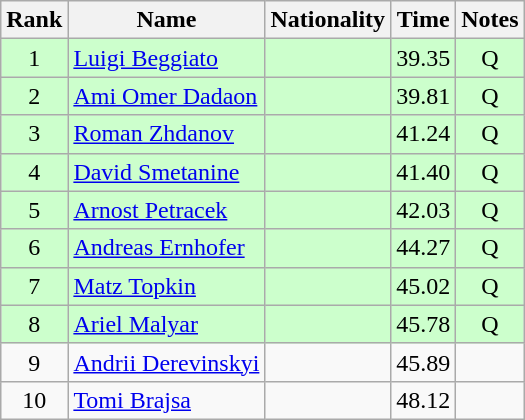<table class="wikitable sortable" style="text-align:center">
<tr>
<th>Rank</th>
<th>Name</th>
<th>Nationality</th>
<th>Time</th>
<th>Notes</th>
</tr>
<tr bgcolor=ccffcc>
<td>1</td>
<td align=left><a href='#'>Luigi Beggiato</a></td>
<td align=left></td>
<td>39.35</td>
<td>Q</td>
</tr>
<tr bgcolor=ccffcc>
<td>2</td>
<td align=left><a href='#'>Ami Omer Dadaon</a></td>
<td align=left></td>
<td>39.81</td>
<td>Q</td>
</tr>
<tr bgcolor=ccffcc>
<td>3</td>
<td align=left><a href='#'>Roman Zhdanov</a></td>
<td align=left></td>
<td>41.24</td>
<td>Q</td>
</tr>
<tr bgcolor=ccffcc>
<td>4</td>
<td align=left><a href='#'>David Smetanine</a></td>
<td align=left></td>
<td>41.40</td>
<td>Q</td>
</tr>
<tr bgcolor=ccffcc>
<td>5</td>
<td align=left><a href='#'>Arnost Petracek</a></td>
<td align=left></td>
<td>42.03</td>
<td>Q</td>
</tr>
<tr bgcolor=ccffcc>
<td>6</td>
<td align=left><a href='#'>Andreas Ernhofer</a></td>
<td align=left></td>
<td>44.27</td>
<td>Q</td>
</tr>
<tr bgcolor=ccffcc>
<td>7</td>
<td align=left><a href='#'>Matz Topkin</a></td>
<td align=left></td>
<td>45.02</td>
<td>Q</td>
</tr>
<tr bgcolor=ccffcc>
<td>8</td>
<td align=left><a href='#'>Ariel Malyar</a></td>
<td align=left></td>
<td>45.78</td>
<td>Q</td>
</tr>
<tr>
<td>9</td>
<td align=left><a href='#'>Andrii Derevinskyi</a></td>
<td align=left></td>
<td>45.89</td>
<td></td>
</tr>
<tr>
<td>10</td>
<td align=left><a href='#'>Tomi Brajsa</a></td>
<td align=left></td>
<td>48.12</td>
<td></td>
</tr>
</table>
